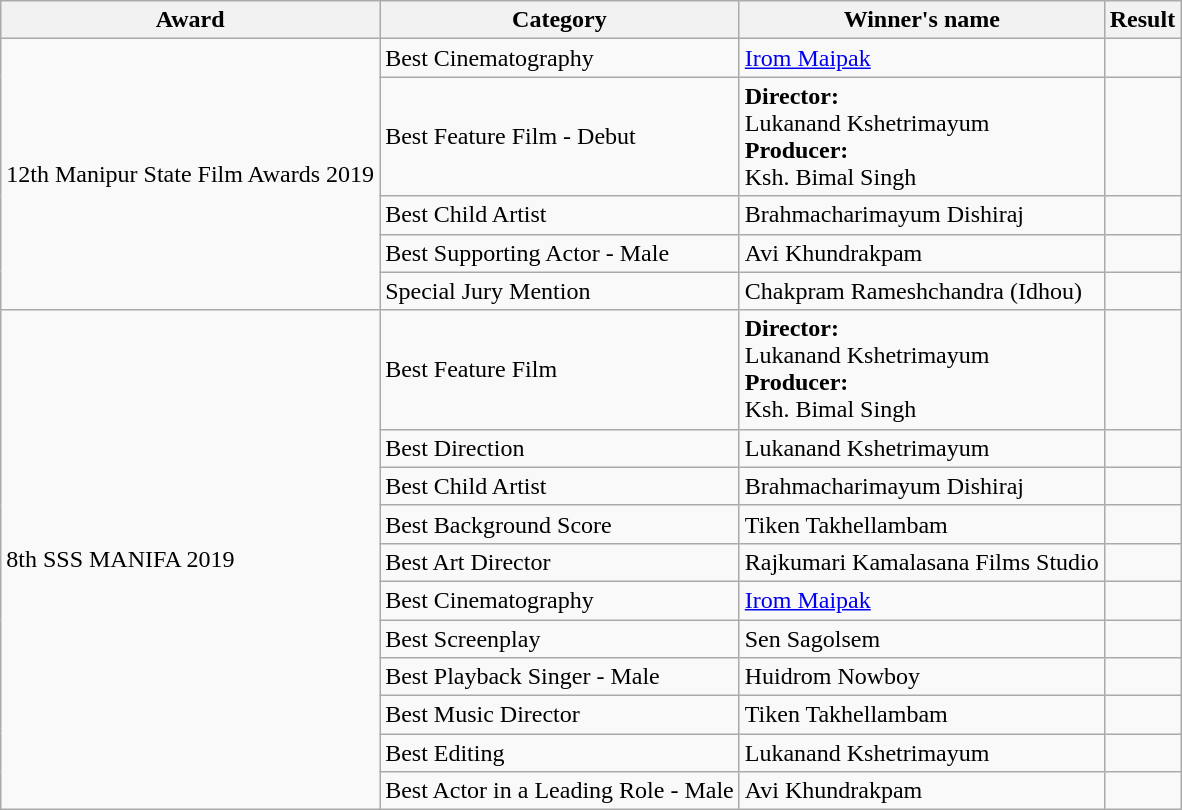<table class="wikitable sortable">
<tr>
<th>Award</th>
<th>Category</th>
<th>Winner's name</th>
<th>Result</th>
</tr>
<tr>
<td rowspan="5">12th Manipur State Film Awards 2019</td>
<td>Best Cinematography</td>
<td><a href='#'>Irom Maipak</a></td>
<td></td>
</tr>
<tr>
<td>Best Feature Film - Debut</td>
<td><strong>Director:</strong><br>Lukanand Kshetrimayum<br><strong>Producer:</strong><br>Ksh. Bimal Singh</td>
<td></td>
</tr>
<tr>
<td>Best Child Artist</td>
<td>Brahmacharimayum Dishiraj</td>
<td></td>
</tr>
<tr>
<td>Best Supporting Actor - Male</td>
<td>Avi Khundrakpam</td>
<td></td>
</tr>
<tr>
<td>Special Jury Mention</td>
<td>Chakpram Rameshchandra (Idhou)</td>
<td></td>
</tr>
<tr>
<td rowspan="11">8th SSS MANIFA 2019</td>
<td>Best Feature Film</td>
<td><strong>Director:</strong><br>Lukanand Kshetrimayum<br><strong>Producer:</strong><br>Ksh. Bimal Singh</td>
<td></td>
</tr>
<tr>
<td>Best Direction</td>
<td>Lukanand Kshetrimayum</td>
<td></td>
</tr>
<tr>
<td>Best Child Artist</td>
<td>Brahmacharimayum Dishiraj</td>
<td></td>
</tr>
<tr>
<td>Best Background Score</td>
<td>Tiken Takhellambam</td>
<td></td>
</tr>
<tr>
<td>Best Art Director</td>
<td>Rajkumari Kamalasana Films Studio</td>
<td></td>
</tr>
<tr>
<td>Best Cinematography</td>
<td><a href='#'>Irom Maipak</a></td>
<td></td>
</tr>
<tr>
<td>Best Screenplay</td>
<td>Sen Sagolsem</td>
<td></td>
</tr>
<tr>
<td>Best Playback Singer - Male</td>
<td>Huidrom Nowboy</td>
<td></td>
</tr>
<tr>
<td>Best Music Director</td>
<td>Tiken Takhellambam</td>
<td></td>
</tr>
<tr>
<td>Best Editing</td>
<td>Lukanand Kshetrimayum</td>
<td></td>
</tr>
<tr>
<td>Best Actor in a Leading Role - Male</td>
<td>Avi Khundrakpam</td>
<td></td>
</tr>
</table>
